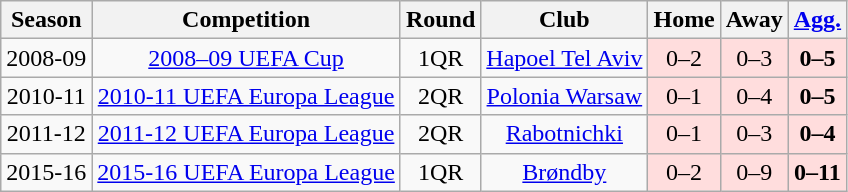<table class="wikitable" style="text-align:center">
<tr>
<th>Season</th>
<th>Competition</th>
<th>Round</th>
<th>Club</th>
<th>Home</th>
<th>Away</th>
<th><a href='#'>Agg.</a></th>
</tr>
<tr>
<td>2008-09</td>
<td><a href='#'>2008–09 UEFA Cup</a></td>
<td>1QR</td>
<td> <a href='#'>Hapoel Tel Aviv</a></td>
<td bgcolor="#fdd">0–2</td>
<td bgcolor="#fdd">0–3</td>
<td bgcolor="#fdd"><strong>0–5</strong></td>
</tr>
<tr>
<td>2010-11</td>
<td><a href='#'>2010-11 UEFA Europa League</a></td>
<td>2QR</td>
<td> <a href='#'>Polonia Warsaw</a></td>
<td bgcolor="#fdd">0–1</td>
<td bgcolor="#fdd">0–4</td>
<td bgcolor="#fdd"><strong>0–5</strong></td>
</tr>
<tr>
<td>2011-12</td>
<td><a href='#'>2011-12 UEFA Europa League</a></td>
<td>2QR</td>
<td> <a href='#'>Rabotnichki</a></td>
<td bgcolor="#fdd">0–1</td>
<td bgcolor="#fdd">0–3</td>
<td bgcolor="#fdd"><strong>0–4</strong></td>
</tr>
<tr>
<td>2015-16</td>
<td><a href='#'>2015-16 UEFA Europa League</a></td>
<td>1QR</td>
<td> <a href='#'>Brøndby</a></td>
<td bgcolor="#fdd">0–2</td>
<td bgcolor="#fdd">0–9</td>
<td bgcolor="#fdd"><strong>0–11</strong></td>
</tr>
</table>
